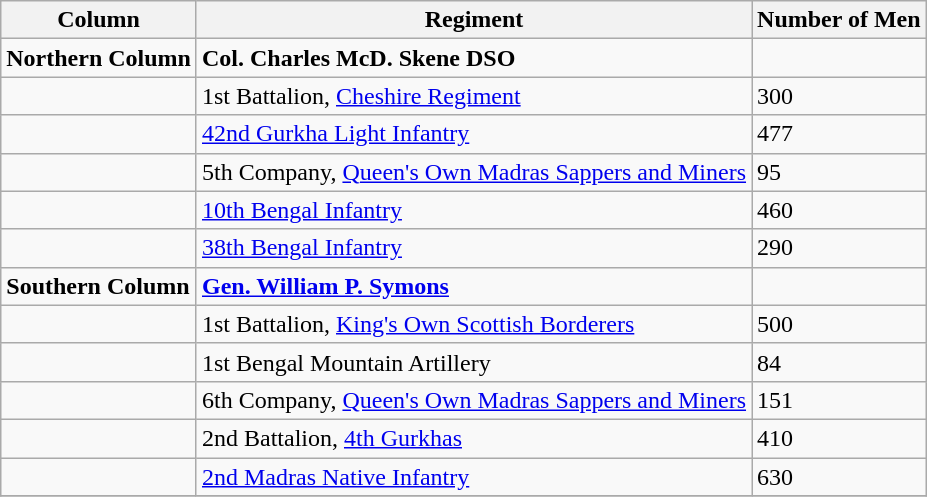<table class="wikitable">
<tr>
<th>Column</th>
<th>Regiment</th>
<th>Number of Men</th>
</tr>
<tr>
<td><strong>Northern Column</strong></td>
<td><strong>Col. Charles McD. Skene DSO</strong></td>
<td></td>
</tr>
<tr>
<td></td>
<td>1st Battalion, <a href='#'>Cheshire Regiment</a></td>
<td>300</td>
</tr>
<tr>
<td></td>
<td><a href='#'>42nd Gurkha Light Infantry</a></td>
<td>477</td>
</tr>
<tr>
<td></td>
<td>5th Company, <a href='#'>Queen's Own Madras Sappers and Miners</a></td>
<td>95</td>
</tr>
<tr>
<td></td>
<td><a href='#'>10th Bengal Infantry</a></td>
<td>460</td>
</tr>
<tr>
<td></td>
<td><a href='#'>38th Bengal Infantry</a></td>
<td>290</td>
</tr>
<tr>
<td><strong>Southern Column</strong></td>
<td><a href='#'><strong>Gen. William P. Symons</strong></a></td>
<td></td>
</tr>
<tr>
<td></td>
<td>1st Battalion, <a href='#'>King's Own Scottish Borderers</a></td>
<td>500</td>
</tr>
<tr>
<td></td>
<td>1st Bengal Mountain Artillery</td>
<td>84</td>
</tr>
<tr>
<td></td>
<td>6th Company, <a href='#'>Queen's Own Madras Sappers and Miners</a></td>
<td>151</td>
</tr>
<tr>
<td></td>
<td>2nd Battalion, <a href='#'>4th Gurkhas</a></td>
<td>410</td>
</tr>
<tr>
<td></td>
<td><a href='#'>2nd Madras Native Infantry</a></td>
<td>630</td>
</tr>
<tr>
</tr>
</table>
